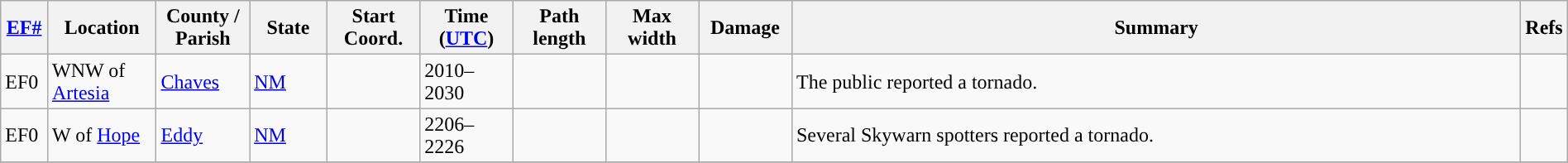<table class="wikitable sortable" style="width:100%;">
<tr>
<th scope="col"  style="width:3%; text-align:center;"><a href='#'>EF#</a></th>
<th scope="col"  style="width:7%; text-align:center;" class="unsortable">Location</th>
<th scope="col"  style="width:6%; text-align:center;" class="unsortable">County / Parish</th>
<th scope="col"  style="width:5%; text-align:center;">State</th>
<th scope="col"  style="width:6%; text-align:center;">Start Coord.</th>
<th scope="col"  style="width:6%; text-align:center;">Time (<a href='#'>UTC</a>)</th>
<th scope="col"  style="width:6%; text-align:center;">Path length</th>
<th scope="col"  style="width:6%; text-align:center;">Max width</th>
<th scope="col"  style="width:6%; text-align:center;">Damage</th>
<th scope="col" class="unsortable" style="width:48%; text-align:center;">Summary</th>
<th scope="col" class="unsortable" style="width:48%; text-align:center;">Refs</th>
</tr>
<tr>
<td>EF0</td>
<td>WNW of <a href='#'>Artesia</a></td>
<td><a href='#'>Chaves</a></td>
<td><a href='#'>NM</a></td>
<td></td>
<td>2010–2030</td>
<td></td>
<td></td>
<td></td>
<td>The public reported a tornado.</td>
<td></td>
</tr>
<tr>
<td>EF0</td>
<td>W of <a href='#'>Hope</a></td>
<td><a href='#'>Eddy</a></td>
<td><a href='#'>NM</a></td>
<td></td>
<td>2206–2226</td>
<td></td>
<td></td>
<td></td>
<td>Several Skywarn spotters reported a tornado.</td>
<td></td>
</tr>
<tr>
</tr>
</table>
